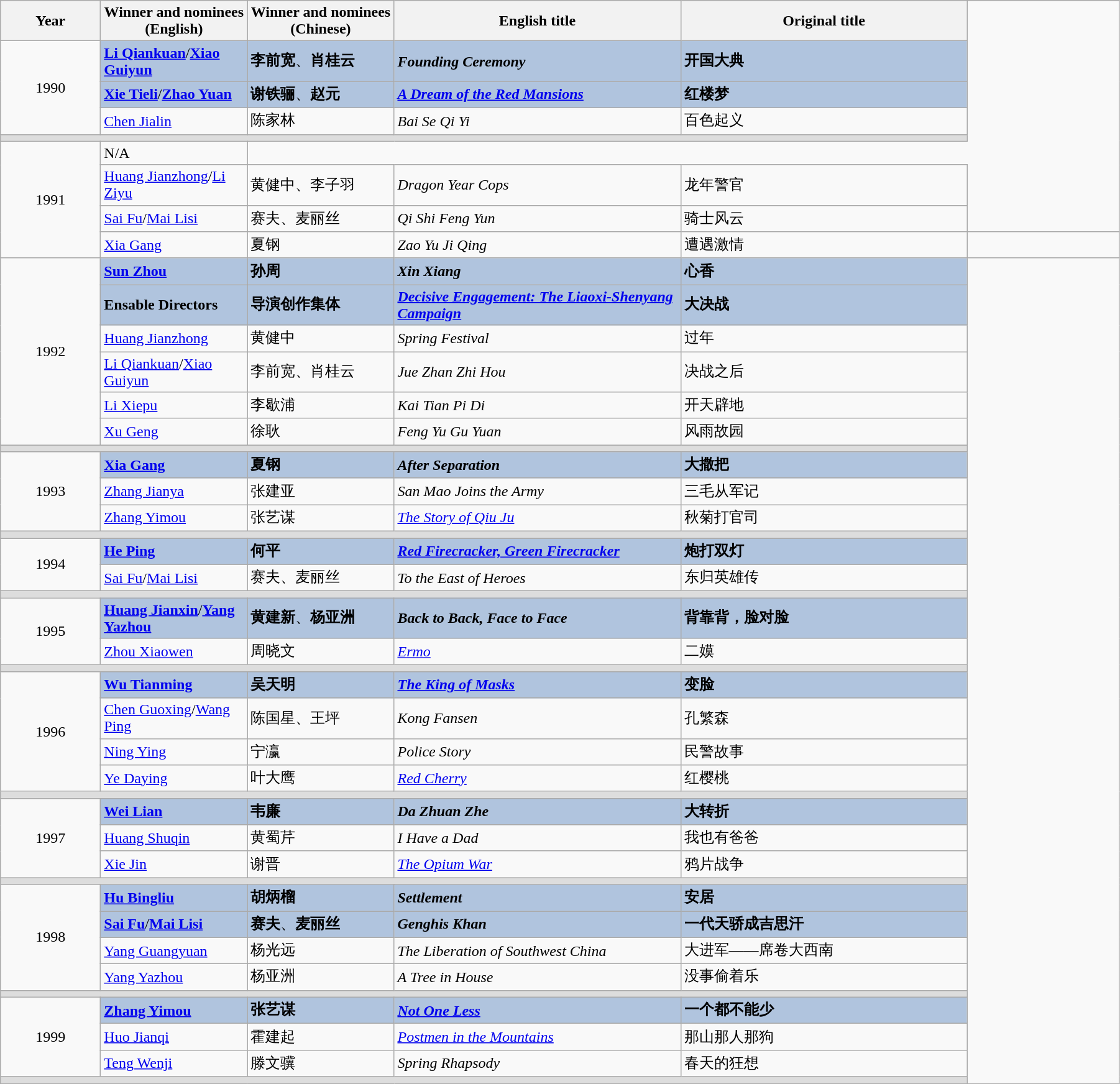<table class="wikitable" width="95%" cellpadding="5">
<tr>
<th width="100"><strong>Year</strong></th>
<th width="150"><strong>Winner and nominees<br>(English)</strong></th>
<th width="150"><strong>Winner and nominees<br>(Chinese)</strong></th>
<th width="300"><strong>English title</strong></th>
<th width="300"><strong>Original title</strong></th>
</tr>
<tr>
<td rowspan="3" style="text-align:center;">1990</td>
<td style="background:#B0C4DE;"><strong><a href='#'>Li Qiankuan</a></strong>/<strong><a href='#'>Xiao Guiyun</a></strong></td>
<td style="background:#B0C4DE;"><strong>李前宽</strong>、<strong>肖桂云</strong></td>
<td style="background:#B0C4DE;"><strong><em>Founding Ceremony</em></strong></td>
<td style="background:#B0C4DE;"><strong>开国大典</strong></td>
</tr>
<tr>
<td style="background:#B0C4DE;"><strong><a href='#'>Xie Tieli</a></strong>/<strong><a href='#'>Zhao Yuan</a></strong></td>
<td style="background:#B0C4DE;"><strong>谢铁骊</strong>、<strong>赵元</strong></td>
<td style="background:#B0C4DE;"><strong><em><a href='#'>A Dream of the Red Mansions</a></em></strong></td>
<td style="background:#B0C4DE;"><strong>红楼梦</strong></td>
</tr>
<tr>
<td><a href='#'>Chen Jialin</a></td>
<td>陈家林</td>
<td><em>Bai Se Qi Yi</em></td>
<td>百色起义</td>
</tr>
<tr bgcolor=#DDDDDD>
<td colspan=5></td>
</tr>
<tr>
<td rowspan="4" style="text-align:center;">1991</td>
<td>N/A</td>
</tr>
<tr>
<td><a href='#'>Huang Jianzhong</a>/<a href='#'>Li Ziyu</a></td>
<td>黄健中、李子羽</td>
<td><em>Dragon Year Cops</em></td>
<td>龙年警官</td>
</tr>
<tr>
<td><a href='#'>Sai Fu</a>/<a href='#'>Mai Lisi</a></td>
<td>赛夫、麦丽丝</td>
<td><em>Qi Shi Feng Yun</em></td>
<td>骑士风云</td>
</tr>
<tr>
<td><a href='#'>Xia Gang</a></td>
<td>夏钢</td>
<td><em>Zao Yu Ji Qing</em></td>
<td>遭遇激情</td>
<td colspan=5></td>
</tr>
<tr>
<td rowspan="6" style="text-align:center;">1992</td>
<td style="background:#B0C4DE;"><strong><a href='#'>Sun Zhou</a></strong></td>
<td style="background:#B0C4DE;"><strong>孙周</strong></td>
<td style="background:#B0C4DE;"><strong><em>Xin Xiang</em></strong></td>
<td style="background:#B0C4DE;"><strong>心香</strong></td>
</tr>
<tr>
<td style="background:#B0C4DE;"><strong>Ensable Directors</strong></td>
<td style="background:#B0C4DE;"><strong>导演创作集体</strong></td>
<td style="background:#B0C4DE;"><strong><em><a href='#'>Decisive Engagement: The Liaoxi-Shenyang Campaign</a></em></strong></td>
<td style="background:#B0C4DE;"><strong>大决战</strong></td>
</tr>
<tr>
<td><a href='#'>Huang Jianzhong</a></td>
<td>黄健中</td>
<td><em>Spring Festival</em></td>
<td>过年</td>
</tr>
<tr>
<td><a href='#'>Li Qiankuan</a>/<a href='#'>Xiao Guiyun</a></td>
<td>李前宽、肖桂云</td>
<td><em>Jue Zhan Zhi Hou</em></td>
<td>决战之后</td>
</tr>
<tr>
<td><a href='#'>Li Xiepu</a></td>
<td>李歇浦</td>
<td><em>Kai Tian Pi Di</em></td>
<td>开天辟地</td>
</tr>
<tr>
<td><a href='#'>Xu Geng</a></td>
<td>徐耿</td>
<td><em>Feng Yu Gu Yuan</em></td>
<td>风雨故园</td>
</tr>
<tr bgcolor=#DDDDDD>
<td colspan=5></td>
</tr>
<tr>
<td rowspan="3" style="text-align:center;">1993</td>
<td style="background:#B0C4DE;"><strong><a href='#'>Xia Gang</a></strong></td>
<td style="background:#B0C4DE;"><strong>夏钢</strong></td>
<td style="background:#B0C4DE;"><strong><em>After Separation</em></strong></td>
<td style="background:#B0C4DE;"><strong>大撒把</strong></td>
</tr>
<tr>
<td><a href='#'>Zhang Jianya</a></td>
<td>张建亚</td>
<td><em>San Mao Joins the Army</em></td>
<td>三毛从军记</td>
</tr>
<tr>
<td><a href='#'>Zhang Yimou</a></td>
<td>张艺谋</td>
<td><em><a href='#'>The Story of Qiu Ju</a></em></td>
<td>秋菊打官司</td>
</tr>
<tr bgcolor=#DDDDDD>
<td colspan=5></td>
</tr>
<tr>
<td rowspan="2" style="text-align:center;">1994</td>
<td style="background:#B0C4DE;"><strong><a href='#'>He Ping</a></strong></td>
<td style="background:#B0C4DE;"><strong>何平</strong></td>
<td style="background:#B0C4DE;"><strong><em><a href='#'>Red Firecracker, Green Firecracker</a></em></strong></td>
<td style="background:#B0C4DE;"><strong>炮打双灯</strong></td>
</tr>
<tr>
<td><a href='#'>Sai Fu</a>/<a href='#'>Mai Lisi</a></td>
<td>赛夫、麦丽丝</td>
<td><em>To the East of Heroes</em></td>
<td>东归英雄传</td>
</tr>
<tr bgcolor=#DDDDDD>
<td colspan=5></td>
</tr>
<tr>
<td rowspan="2" style="text-align:center;">1995</td>
<td style="background:#B0C4DE;"><strong><a href='#'>Huang Jianxin</a></strong>/<strong><a href='#'>Yang Yazhou</a></strong></td>
<td style="background:#B0C4DE;"><strong>黄建新</strong>、<strong>杨亚洲</strong></td>
<td style="background:#B0C4DE;"><strong><em>Back to Back, Face to Face</em></strong></td>
<td style="background:#B0C4DE;"><strong>背靠背，脸对脸</strong></td>
</tr>
<tr>
<td><a href='#'>Zhou Xiaowen</a></td>
<td>周晓文</td>
<td><em><a href='#'>Ermo</a></em></td>
<td>二嫫</td>
</tr>
<tr bgcolor=#DDDDDD>
<td colspan=5></td>
</tr>
<tr>
<td rowspan="4" style="text-align:center;">1996</td>
<td style="background:#B0C4DE;"><strong><a href='#'>Wu Tianming</a></strong></td>
<td style="background:#B0C4DE;"><strong>吴天明</strong></td>
<td style="background:#B0C4DE;"><strong><em><a href='#'>The King of Masks</a></em></strong></td>
<td style="background:#B0C4DE;"><strong>变脸</strong></td>
</tr>
<tr>
<td><a href='#'>Chen Guoxing</a>/<a href='#'>Wang Ping</a></td>
<td>陈国星、王坪</td>
<td><em>Kong Fansen</em></td>
<td>孔繁森</td>
</tr>
<tr>
<td><a href='#'>Ning Ying</a></td>
<td>宁瀛</td>
<td><em>Police Story</em></td>
<td>民警故事</td>
</tr>
<tr>
<td><a href='#'>Ye Daying</a></td>
<td>叶大鹰</td>
<td><em><a href='#'>Red Cherry</a></em></td>
<td>红樱桃</td>
</tr>
<tr bgcolor=#DDDDDD>
<td colspan=5></td>
</tr>
<tr>
<td rowspan="3" style="text-align:center;">1997</td>
<td style="background:#B0C4DE;"><strong><a href='#'>Wei Lian</a></strong></td>
<td style="background:#B0C4DE;"><strong>韦廉</strong></td>
<td style="background:#B0C4DE;"><strong><em>Da Zhuan Zhe</em></strong></td>
<td style="background:#B0C4DE;"><strong>大转折</strong></td>
</tr>
<tr>
<td><a href='#'>Huang Shuqin</a></td>
<td>黄蜀芹</td>
<td><em>I Have a Dad</em></td>
<td>我也有爸爸</td>
</tr>
<tr>
<td><a href='#'>Xie Jin</a></td>
<td>谢晋</td>
<td><em><a href='#'>The Opium War</a></em></td>
<td>鸦片战争</td>
</tr>
<tr bgcolor=#DDDDDD>
<td colspan=5></td>
</tr>
<tr>
<td rowspan="4" style="text-align:center;">1998</td>
<td style="background:#B0C4DE;"><strong><a href='#'>Hu Bingliu</a></strong></td>
<td style="background:#B0C4DE;"><strong>胡炳榴</strong></td>
<td style="background:#B0C4DE;"><strong><em>Settlement</em></strong></td>
<td style="background:#B0C4DE;"><strong>安居</strong></td>
</tr>
<tr>
<td style="background:#B0C4DE;"><strong><a href='#'>Sai Fu</a></strong>/<strong><a href='#'>Mai Lisi</a></strong></td>
<td style="background:#B0C4DE;"><strong>赛夫</strong>、<strong>麦丽丝</strong></td>
<td style="background:#B0C4DE;"><strong><em>Genghis Khan</em></strong></td>
<td style="background:#B0C4DE;"><strong>一代天骄成吉思汗</strong></td>
</tr>
<tr>
<td><a href='#'>Yang Guangyuan</a></td>
<td>杨光远</td>
<td><em>The Liberation of Southwest China</em></td>
<td>大进军——席卷大西南</td>
</tr>
<tr>
<td><a href='#'>Yang Yazhou</a></td>
<td>杨亚洲</td>
<td><em>A Tree in House</em></td>
<td>没事偷着乐</td>
</tr>
<tr bgcolor=#DDDDDD>
<td colspan=5></td>
</tr>
<tr>
<td rowspan="3" style="text-align:center;">1999</td>
<td style="background:#B0C4DE;"><strong><a href='#'>Zhang Yimou</a></strong></td>
<td style="background:#B0C4DE;"><strong>张艺谋</strong></td>
<td style="background:#B0C4DE;"><strong><em><a href='#'>Not One Less</a></em></strong></td>
<td style="background:#B0C4DE;"><strong>一个都不能少</strong></td>
</tr>
<tr>
<td><a href='#'>Huo Jianqi</a></td>
<td>霍建起</td>
<td><em><a href='#'>Postmen in the Mountains</a></em></td>
<td>那山那人那狗</td>
</tr>
<tr>
<td><a href='#'>Teng Wenji</a></td>
<td>滕文骥</td>
<td><em>Spring Rhapsody</em></td>
<td>春天的狂想</td>
</tr>
<tr bgcolor=#DDDDDD>
<td colspan=5></td>
</tr>
</table>
